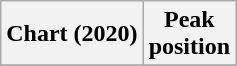<table class="wikitable sortable plainrowheaders" style="text-align:center">
<tr>
<th scope="col">Chart (2020)</th>
<th scope="col">Peak<br>position</th>
</tr>
<tr>
</tr>
</table>
